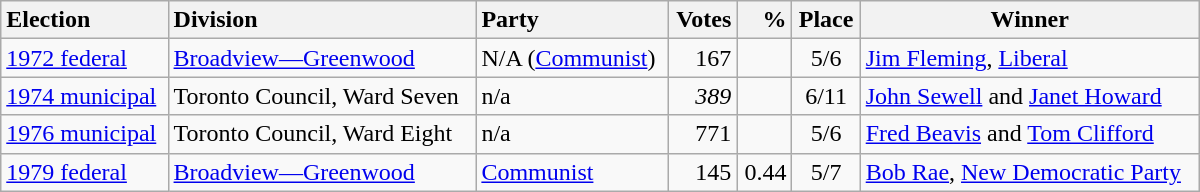<table class="wikitable" style="width:800px;">
<tr>
<th style="text-align:left;">Election</th>
<th style="text-align:left;">Division</th>
<th style="text-align:left;">Party</th>
<th style="text-align:right;">Votes</th>
<th style="text-align:right;">%</th>
<th style="text-align:center;">Place</th>
<th style="text-align:center;">Winner</th>
</tr>
<tr>
<td style="text-align:left;"><a href='#'>1972 federal</a></td>
<td style="text-align:left;"><a href='#'>Broadview—Greenwood</a></td>
<td style="text-align:left;">N/A (<a href='#'>Communist</a>)</td>
<td style="text-align:right;">167</td>
<td style="text-align:right;"></td>
<td style="text-align:center;">5/6</td>
<td style="text-align:left;"><a href='#'>Jim Fleming</a>, <a href='#'>Liberal</a></td>
</tr>
<tr>
<td style="text-align:left;"><a href='#'>1974 municipal</a></td>
<td style="text-align:left;">Toronto Council, Ward Seven</td>
<td style="text-align:left;">n/a</td>
<td style="text-align:right;"><em>389</em></td>
<td style="text-align:right;"></td>
<td style="text-align:center;">6/11</td>
<td style="text-align:left;"><a href='#'>John Sewell</a> and <a href='#'>Janet Howard</a></td>
</tr>
<tr>
<td style="text-align:left;"><a href='#'>1976 municipal</a></td>
<td style="text-align:left;">Toronto Council, Ward Eight</td>
<td style="text-align:left;">n/a</td>
<td style="text-align:right;">771</td>
<td style="text-align:right;"></td>
<td style="text-align:center;">5/6</td>
<td style="text-align:left;"><a href='#'>Fred Beavis</a> and <a href='#'>Tom Clifford</a></td>
</tr>
<tr>
<td style="text-align:left;"><a href='#'>1979 federal</a></td>
<td style="text-align:left;"><a href='#'>Broadview—Greenwood</a></td>
<td style="text-align:left;"><a href='#'>Communist</a></td>
<td style="text-align:right;">145</td>
<td style="text-align:right;">0.44</td>
<td style="text-align:center;">5/7</td>
<td style="text-align:left;"><a href='#'>Bob Rae</a>, <a href='#'>New Democratic Party</a></td>
</tr>
</table>
